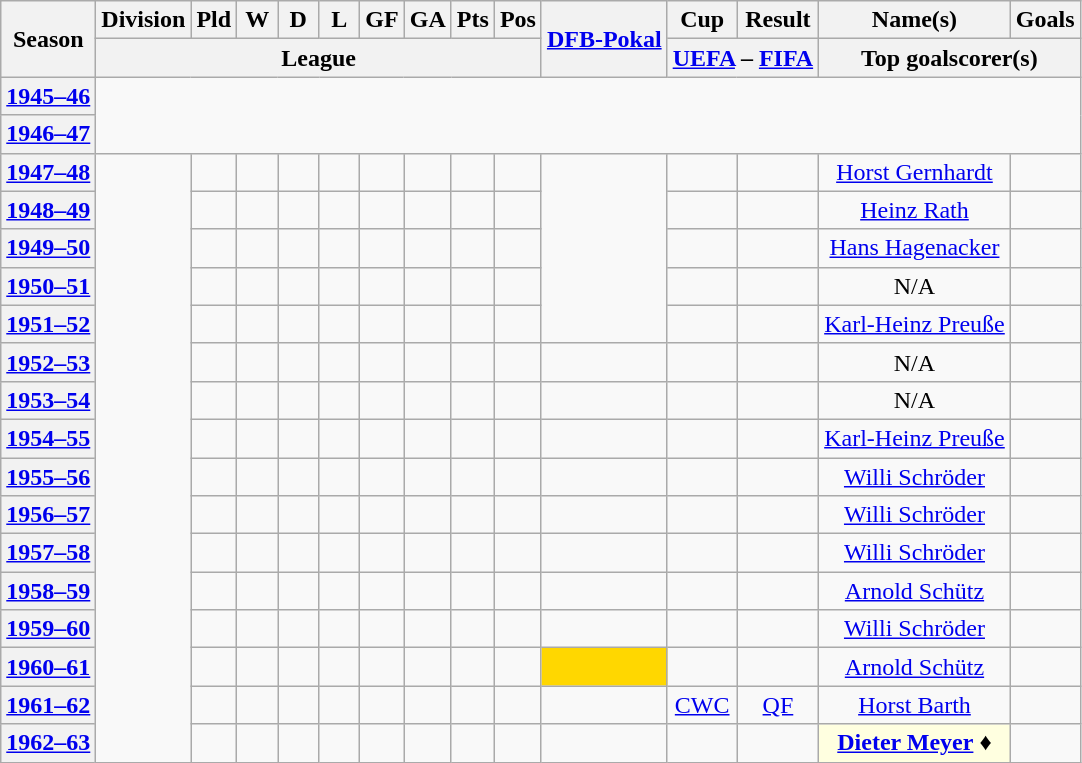<table class="wikitable sortable" style="text-align: center">
<tr>
<th rowspan="2" scope="col">Season</th>
<th scope="col">Division</th>
<th style="width:20px;" scope="col">Pld</th>
<th style="width:20px;" scope="col">W</th>
<th style="width:20px;" scope="col">D</th>
<th style="width:20px;" scope="col">L</th>
<th style="width:20px;" scope="col">GF</th>
<th style="width:20px;" scope="col">GA</th>
<th style="width:20px;" scope="col">Pts</th>
<th style="width:20px;" scope="col">Pos</th>
<th rowspan="2" scope="col"><a href='#'>DFB-Pokal</a></th>
<th scope="col">Cup</th>
<th scope="col">Result</th>
<th scope="col">Name(s)</th>
<th scope="col">Goals</th>
</tr>
<tr class="unsortable">
<th colspan="9" scope="col">League</th>
<th colspan="2" scope="col"><a href='#'>UEFA</a> – <a href='#'>FIFA</a></th>
<th colspan="2" scope="col">Top goalscorer(s)</th>
</tr>
<tr>
<th scope="row"><a href='#'>1945–46</a></th>
<td style="text-align:center;" rowspan="2" colspan="14"><em></em></td>
</tr>
<tr>
<th scope="row"><a href='#'>1946–47</a></th>
</tr>
<tr>
<th scope="row"><a href='#'>1947–48</a></th>
<td style="text-align:left;" rowspan="16"></td>
<td></td>
<td></td>
<td></td>
<td></td>
<td></td>
<td></td>
<td></td>
<td></td>
<td style="color:Grey" rowspan="5"></td>
<td></td>
<td></td>
<td style="text-align:centre"><a href='#'>Horst Gernhardt</a></td>
<td></td>
</tr>
<tr>
<th scope="row"><a href='#'>1948–49</a></th>
<td></td>
<td></td>
<td></td>
<td></td>
<td></td>
<td></td>
<td></td>
<td></td>
<td></td>
<td></td>
<td style="text-align:centre"><a href='#'>Heinz Rath</a></td>
<td></td>
</tr>
<tr>
<th scope="row"><a href='#'>1949–50</a></th>
<td></td>
<td></td>
<td></td>
<td></td>
<td></td>
<td></td>
<td></td>
<td></td>
<td></td>
<td></td>
<td style="text-align:centre"><a href='#'>Hans Hagenacker</a></td>
<td></td>
</tr>
<tr>
<th scope="row"><a href='#'>1950–51</a></th>
<td></td>
<td></td>
<td></td>
<td></td>
<td></td>
<td></td>
<td></td>
<td></td>
<td></td>
<td></td>
<td style="text-align:centre">N/A</td>
<td></td>
</tr>
<tr>
<th scope="row"><a href='#'>1951–52</a></th>
<td></td>
<td></td>
<td></td>
<td></td>
<td></td>
<td></td>
<td></td>
<td></td>
<td></td>
<td></td>
<td style="text-align:centre"><a href='#'>Karl-Heinz Preuße</a></td>
<td></td>
</tr>
<tr>
<th scope="row"><a href='#'>1952–53</a></th>
<td></td>
<td></td>
<td></td>
<td></td>
<td></td>
<td></td>
<td></td>
<td></td>
<td></td>
<td></td>
<td></td>
<td style="text-align:centre">N/A</td>
<td></td>
</tr>
<tr>
<th scope="row"><a href='#'>1953–54</a></th>
<td></td>
<td></td>
<td></td>
<td></td>
<td></td>
<td></td>
<td></td>
<td></td>
<td></td>
<td></td>
<td></td>
<td style="text-align:centre">N/A</td>
<td></td>
</tr>
<tr>
<th scope="row"><a href='#'>1954–55</a></th>
<td></td>
<td></td>
<td></td>
<td></td>
<td></td>
<td></td>
<td></td>
<td></td>
<td></td>
<td></td>
<td></td>
<td style="text-align:centre"><a href='#'>Karl-Heinz Preuße</a></td>
<td></td>
</tr>
<tr>
<th scope="row"><a href='#'>1955–56</a></th>
<td></td>
<td></td>
<td></td>
<td></td>
<td></td>
<td></td>
<td></td>
<td></td>
<td></td>
<td></td>
<td></td>
<td style="text-align:centre"><a href='#'>Willi Schröder</a></td>
<td></td>
</tr>
<tr>
<th scope="row"><a href='#'>1956–57</a></th>
<td></td>
<td></td>
<td></td>
<td></td>
<td></td>
<td></td>
<td></td>
<td></td>
<td></td>
<td></td>
<td></td>
<td style="text-align:centre"><a href='#'>Willi Schröder</a></td>
<td></td>
</tr>
<tr>
<th scope="row"><a href='#'>1957–58</a></th>
<td></td>
<td></td>
<td></td>
<td></td>
<td></td>
<td></td>
<td></td>
<td></td>
<td></td>
<td></td>
<td></td>
<td style="text-align:centre"><a href='#'>Willi Schröder</a></td>
<td></td>
</tr>
<tr>
<th scope="row"><a href='#'>1958–59</a></th>
<td></td>
<td></td>
<td></td>
<td></td>
<td></td>
<td></td>
<td></td>
<td></td>
<td></td>
<td></td>
<td></td>
<td style="text-align:centre"><a href='#'>Arnold Schütz</a></td>
<td></td>
</tr>
<tr>
<th scope="row"><a href='#'>1959–60</a></th>
<td></td>
<td></td>
<td></td>
<td></td>
<td></td>
<td></td>
<td></td>
<td></td>
<td></td>
<td></td>
<td></td>
<td style="text-align:centre"><a href='#'>Willi Schröder</a></td>
<td></td>
</tr>
<tr>
<th scope="row"><a href='#'>1960–61</a></th>
<td></td>
<td></td>
<td></td>
<td></td>
<td></td>
<td></td>
<td></td>
<td></td>
<td style=background:gold></td>
<td></td>
<td></td>
<td style="text-align:centre"><a href='#'>Arnold Schütz</a></td>
<td></td>
</tr>
<tr>
<th scope="row"><a href='#'>1961–62</a></th>
<td></td>
<td></td>
<td></td>
<td></td>
<td></td>
<td></td>
<td></td>
<td></td>
<td></td>
<td><a href='#'>CWC</a></td>
<td><a href='#'>QF</a></td>
<td style="text-align:centre"><a href='#'>Horst Barth</a></td>
<td></td>
</tr>
<tr>
<th scope="row"><a href='#'>1962–63</a></th>
<td></td>
<td></td>
<td></td>
<td></td>
<td></td>
<td></td>
<td></td>
<td></td>
<td></td>
<td></td>
<td></td>
<td style="text-align:centre; background:lightyellow"><strong><a href='#'>Dieter Meyer</a></strong> ♦</td>
<td></td>
</tr>
</table>
